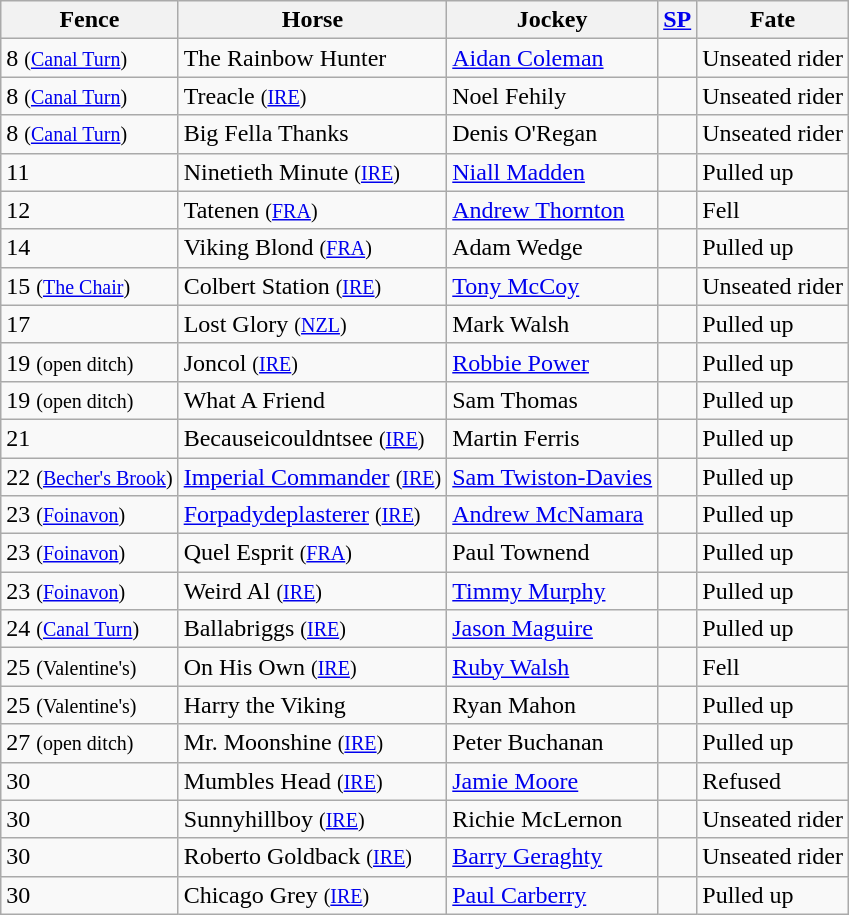<table class="wikitable sortable">
<tr>
<th>Fence</th>
<th>Horse</th>
<th>Jockey</th>
<th><a href='#'>SP</a></th>
<th>Fate</th>
</tr>
<tr>
<td>8 <small>(<a href='#'>Canal Turn</a>)</small></td>
<td>The Rainbow Hunter</td>
<td><a href='#'>Aidan Coleman</a></td>
<td></td>
<td>Unseated rider</td>
</tr>
<tr>
<td>8 <small>(<a href='#'>Canal Turn</a>)</small></td>
<td>Treacle <small>(<a href='#'>IRE</a>)</small></td>
<td>Noel Fehily</td>
<td></td>
<td>Unseated rider</td>
</tr>
<tr>
<td>8 <small>(<a href='#'>Canal Turn</a>)</small></td>
<td>Big Fella Thanks</td>
<td>Denis O'Regan</td>
<td></td>
<td>Unseated rider</td>
</tr>
<tr>
<td>11</td>
<td>Ninetieth Minute <small>(<a href='#'>IRE</a>)</small></td>
<td><a href='#'>Niall Madden</a></td>
<td></td>
<td>Pulled up</td>
</tr>
<tr>
<td>12</td>
<td>Tatenen <small>(<a href='#'>FRA</a>)</small></td>
<td><a href='#'>Andrew Thornton</a></td>
<td></td>
<td>Fell</td>
</tr>
<tr>
<td>14</td>
<td>Viking Blond <small>(<a href='#'>FRA</a>)</small></td>
<td>Adam Wedge</td>
<td></td>
<td>Pulled up</td>
</tr>
<tr>
<td>15 <small>(<a href='#'>The Chair</a>)</small></td>
<td>Colbert Station <small>(<a href='#'>IRE</a>)</small></td>
<td><a href='#'>Tony McCoy</a></td>
<td></td>
<td>Unseated rider</td>
</tr>
<tr>
<td>17</td>
<td>Lost Glory <small>(<a href='#'>NZL</a>)</small></td>
<td>Mark Walsh</td>
<td></td>
<td>Pulled up</td>
</tr>
<tr>
<td>19 <small>(open ditch)</small></td>
<td>Joncol <small>(<a href='#'>IRE</a>)</small></td>
<td><a href='#'>Robbie Power</a></td>
<td></td>
<td>Pulled up</td>
</tr>
<tr>
<td>19 <small>(open ditch)</small></td>
<td>What A Friend</td>
<td>Sam Thomas</td>
<td></td>
<td>Pulled up</td>
</tr>
<tr>
<td>21</td>
<td>Becauseicouldntsee <small>(<a href='#'>IRE</a>)</small></td>
<td>Martin Ferris</td>
<td></td>
<td>Pulled up</td>
</tr>
<tr>
<td>22 <small>(<a href='#'>Becher's Brook</a>)</small></td>
<td><a href='#'>Imperial Commander</a> <small>(<a href='#'>IRE</a>)</small></td>
<td><a href='#'>Sam Twiston-Davies</a></td>
<td></td>
<td>Pulled up</td>
</tr>
<tr>
<td>23 <small>(<a href='#'>Foinavon</a>)</small></td>
<td><a href='#'>Forpadydeplasterer</a> <small>(<a href='#'>IRE</a>)</small></td>
<td><a href='#'>Andrew McNamara</a></td>
<td></td>
<td>Pulled up</td>
</tr>
<tr>
<td>23 <small>(<a href='#'>Foinavon</a>)</small></td>
<td>Quel Esprit <small>(<a href='#'>FRA</a>)</small></td>
<td>Paul Townend</td>
<td></td>
<td>Pulled up</td>
</tr>
<tr>
<td>23 <small>(<a href='#'>Foinavon</a>)</small></td>
<td>Weird Al <small>(<a href='#'>IRE</a>)</small></td>
<td><a href='#'>Timmy Murphy</a></td>
<td></td>
<td>Pulled up</td>
</tr>
<tr>
<td>24 <small>(<a href='#'>Canal Turn</a>)</small></td>
<td>Ballabriggs <small>(<a href='#'>IRE</a>)</small></td>
<td><a href='#'>Jason Maguire</a></td>
<td></td>
<td>Pulled up</td>
</tr>
<tr>
<td>25 <small>(Valentine's)</small></td>
<td>On His Own <small>(<a href='#'>IRE</a>)</small></td>
<td><a href='#'>Ruby Walsh</a></td>
<td></td>
<td>Fell</td>
</tr>
<tr>
<td>25 <small>(Valentine's)</small></td>
<td>Harry the Viking</td>
<td>Ryan Mahon</td>
<td></td>
<td>Pulled up</td>
</tr>
<tr>
<td>27 <small>(open ditch)</small></td>
<td>Mr. Moonshine <small>(<a href='#'>IRE</a>)</small></td>
<td>Peter Buchanan</td>
<td></td>
<td>Pulled up</td>
</tr>
<tr>
<td>30</td>
<td>Mumbles Head <small>(<a href='#'>IRE</a>)</small></td>
<td><a href='#'>Jamie Moore</a></td>
<td></td>
<td>Refused</td>
</tr>
<tr>
<td>30</td>
<td>Sunnyhillboy <small>(<a href='#'>IRE</a>)</small></td>
<td>Richie McLernon</td>
<td></td>
<td>Unseated rider</td>
</tr>
<tr>
<td>30</td>
<td>Roberto Goldback <small>(<a href='#'>IRE</a>)</small></td>
<td><a href='#'>Barry Geraghty</a></td>
<td></td>
<td>Unseated rider</td>
</tr>
<tr>
<td>30</td>
<td>Chicago Grey <small>(<a href='#'>IRE</a>)</small></td>
<td><a href='#'>Paul Carberry</a></td>
<td></td>
<td>Pulled up</td>
</tr>
</table>
